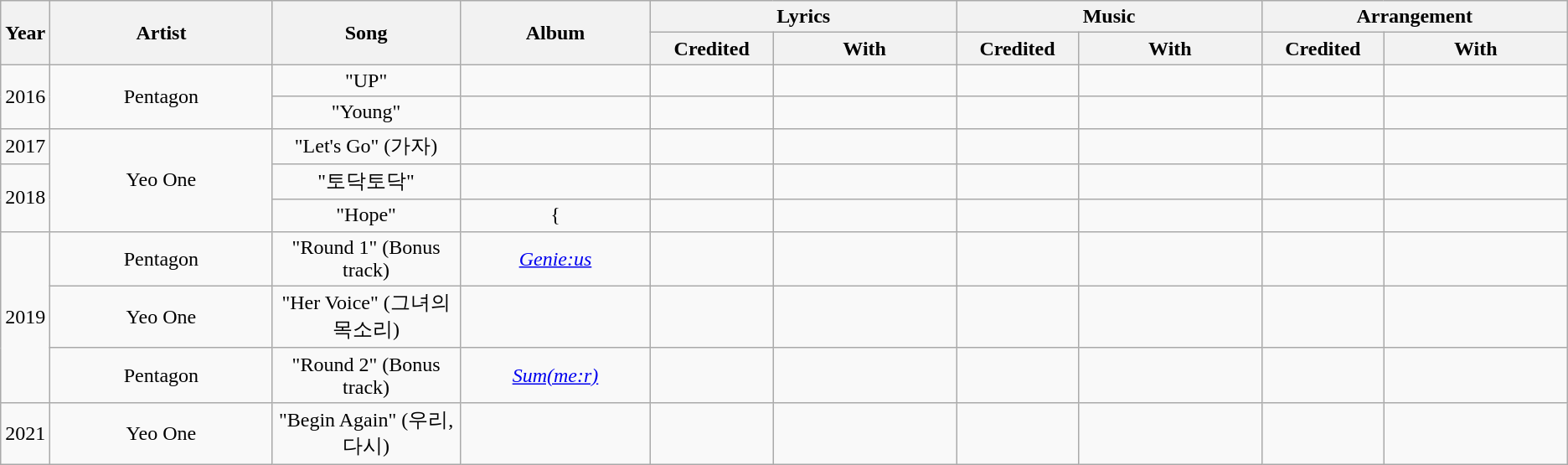<table class="wikitable" style="text-align:center;">
<tr>
<th rowspan="2" style="width:2em;">Year</th>
<th rowspan="2" style="width:12em;">Artist</th>
<th rowspan="2" style="width:10em;">Song</th>
<th rowspan="2" style="width:10em;">Album</th>
<th colspan="2" style="width:16em;">Lyrics</th>
<th colspan="2" style="width:16em;">Music</th>
<th colspan="2" style="width:16em;">Arrangement</th>
</tr>
<tr>
<th style="width:6em;">Credited</th>
<th style="width:10em;">With</th>
<th style="width:6em;">Credited</th>
<th style="width:10em;">With</th>
<th style="width:6em;">Credited</th>
<th style="width:10em;">With</th>
</tr>
<tr>
<td rowspan="2">2016</td>
<td rowspan="2">Pentagon</td>
<td>"UP"</td>
<td></td>
<td></td>
<td></td>
<td></td>
<td></td>
<td></td>
<td></td>
</tr>
<tr>
<td>"Young"</td>
<td></td>
<td></td>
<td></td>
<td></td>
<td></td>
<td></td>
<td></td>
</tr>
<tr>
<td>2017</td>
<td rowspan="3">Yeo One</td>
<td>"Let's Go" (가자)</td>
<td></td>
<td></td>
<td></td>
<td></td>
<td></td>
<td></td>
<td></td>
</tr>
<tr>
<td rowspan="2">2018</td>
<td>"토닥토닥"</td>
<td></td>
<td></td>
<td></td>
<td></td>
<td></td>
<td></td>
<td></td>
</tr>
<tr>
<td>"Hope"</td>
<td>{ </td>
<td></td>
<td></td>
<td></td>
<td></td>
<td></td>
<td></td>
</tr>
<tr>
<td rowspan="3">2019</td>
<td>Pentagon</td>
<td>"Round 1" (Bonus track)</td>
<td><em><a href='#'>Genie:us</a></em></td>
<td></td>
<td></td>
<td></td>
<td></td>
<td></td>
<td></td>
</tr>
<tr>
<td>Yeo One</td>
<td>"Her Voice" (그녀의 목소리)</td>
<td></td>
<td></td>
<td></td>
<td></td>
<td></td>
<td></td>
<td></td>
</tr>
<tr>
<td>Pentagon</td>
<td>"Round 2" (Bonus track)</td>
<td><em><a href='#'>Sum(me:r)</a></em></td>
<td></td>
<td></td>
<td></td>
<td></td>
<td></td>
<td></td>
</tr>
<tr>
<td>2021</td>
<td>Yeo One</td>
<td>"Begin Again" (우리, 다시)</td>
<td></td>
<td></td>
<td></td>
<td></td>
<td></td>
<td></td>
<td></td>
</tr>
</table>
